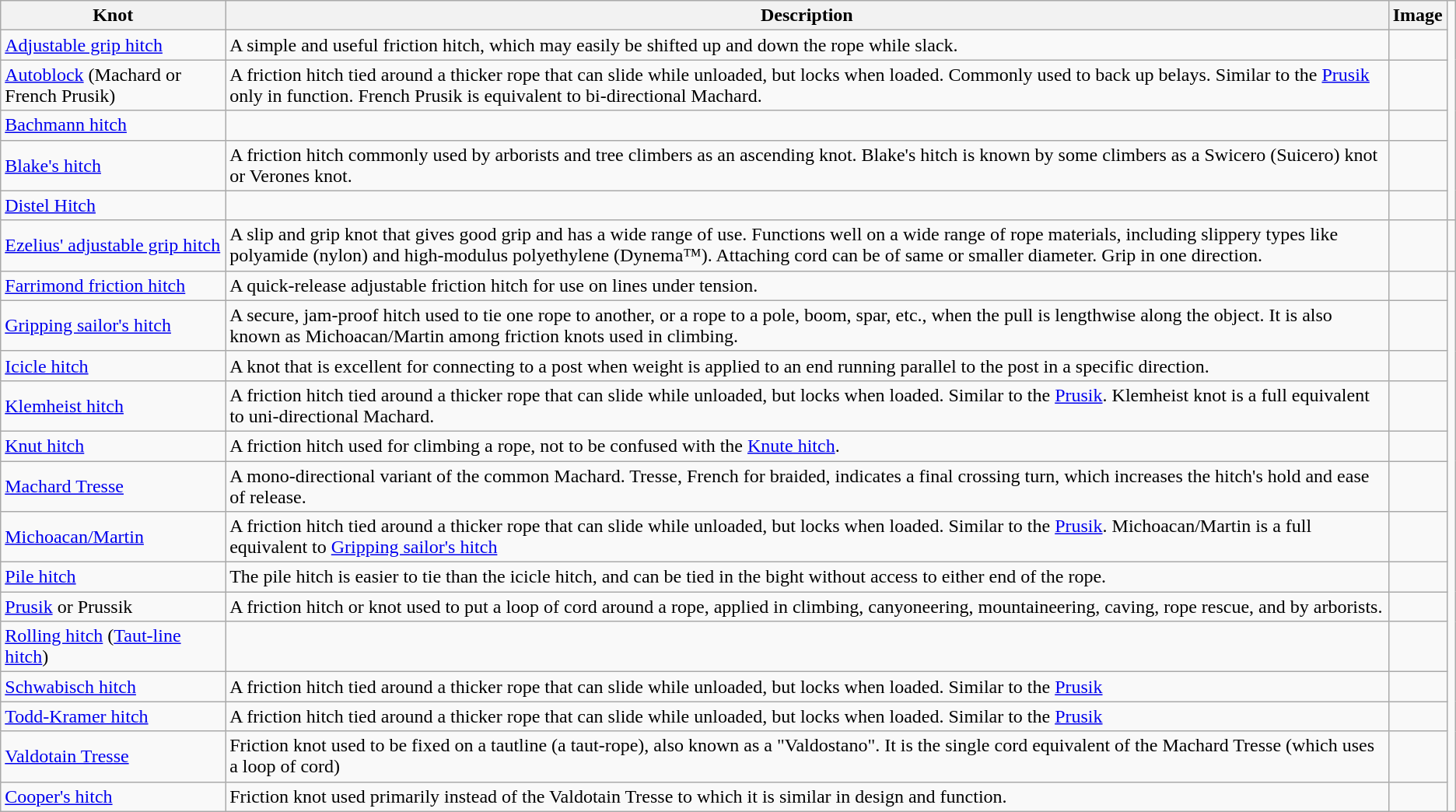<table class="wikitable">
<tr>
<th>Knot</th>
<th>Description</th>
<th>Image</th>
</tr>
<tr>
<td><a href='#'>Adjustable grip hitch</a></td>
<td>A simple and useful friction hitch, which may easily be shifted up and down the rope while slack.</td>
<td></td>
</tr>
<tr>
<td><a href='#'>Autoblock</a> (Machard or French Prusik)</td>
<td>A friction hitch tied around a thicker rope that can slide while unloaded, but locks when loaded. Commonly used to back up belays. Similar to the <a href='#'>Prusik</a> only in function. French Prusik is equivalent to bi-directional Machard.</td>
<td></td>
</tr>
<tr>
<td><a href='#'>Bachmann hitch</a></td>
<td></td>
<td></td>
</tr>
<tr>
<td><a href='#'>Blake's hitch</a></td>
<td>A friction hitch commonly used by arborists and tree climbers as an ascending knot. Blake's hitch is known by some climbers as a Swicero (Suicero) knot or Verones knot.</td>
<td></td>
</tr>
<tr>
<td><a href='#'>Distel Hitch</a></td>
<td></td>
<td></td>
</tr>
<tr>
<td><a href='#'>Ezelius' adjustable grip hitch</a></td>
<td>A slip and grip knot that gives good grip and has a wide range of use. Functions well on a wide range of rope materials, including slippery types like polyamide (nylon) and high-modulus polyethylene (Dynema™). Attaching cord can be of same or smaller diameter. Grip in one direction.</td>
<td></td>
<td></td>
</tr>
<tr>
<td><a href='#'>Farrimond friction hitch</a></td>
<td>A quick-release adjustable friction hitch for use on lines under tension.</td>
<td></td>
</tr>
<tr>
<td><a href='#'>Gripping sailor's hitch</a></td>
<td>A secure, jam-proof hitch used to tie one rope to another, or a rope to a pole, boom, spar, etc., when the pull is lengthwise along the object. It is also known as Michoacan/Martin among friction knots used in climbing.</td>
<td></td>
</tr>
<tr>
<td><a href='#'>Icicle hitch</a></td>
<td>A knot that is excellent for connecting to a post when weight is applied to an end running parallel to the post in a specific direction.</td>
<td></td>
</tr>
<tr>
<td><a href='#'>Klemheist hitch</a></td>
<td>A friction hitch tied around a thicker rope that can slide while unloaded, but locks when loaded. Similar to the <a href='#'>Prusik</a>. Klemheist knot is a full equivalent to uni-directional Machard.</td>
<td></td>
</tr>
<tr>
<td><a href='#'>Knut hitch</a></td>
<td>A friction hitch used for climbing a rope, not to be confused with the <a href='#'>Knute hitch</a>.</td>
<td></td>
</tr>
<tr>
<td><a href='#'>Machard Tresse</a></td>
<td>A mono-directional variant of the common Machard. Tresse, French for braided, indicates a final crossing turn, which increases the hitch's hold and ease of release.</td>
<td></td>
</tr>
<tr>
<td><a href='#'>Michoacan/Martin</a></td>
<td>A friction hitch tied around a thicker rope that can slide while unloaded, but locks when loaded. Similar to the <a href='#'>Prusik</a>. Michoacan/Martin is a full equivalent to <a href='#'>Gripping sailor's hitch</a></td>
<td></td>
</tr>
<tr>
<td><a href='#'>Pile hitch</a></td>
<td>The pile hitch is easier to tie than the icicle hitch, and can be tied in the bight without access to either end of the rope.</td>
<td></td>
</tr>
<tr>
<td><a href='#'>Prusik</a> or Prussik</td>
<td>A friction hitch or knot used to put a loop of cord around a rope, applied in climbing, canyoneering, mountaineering, caving, rope rescue, and by arborists.</td>
<td></td>
</tr>
<tr>
<td><a href='#'>Rolling hitch</a> (<a href='#'>Taut-line hitch</a>)</td>
<td></td>
<td></td>
</tr>
<tr>
<td><a href='#'>Schwabisch hitch</a></td>
<td>A friction hitch tied around a thicker rope that can slide while unloaded, but locks when loaded. Similar to the <a href='#'>Prusik</a></td>
<td></td>
</tr>
<tr>
<td><a href='#'>Todd-Kramer hitch</a></td>
<td>A friction hitch tied around a thicker rope that can slide while unloaded, but locks when loaded. Similar to the <a href='#'>Prusik</a></td>
<td></td>
</tr>
<tr>
<td><a href='#'>Valdotain Tresse</a></td>
<td>Friction knot used to be fixed on a tautline (a taut-rope), also known as a "Valdostano". It is the single cord equivalent of the Machard Tresse (which uses a loop of cord)</td>
<td></td>
</tr>
<tr>
<td><a href='#'>Cooper's hitch</a></td>
<td>Friction knot used primarily instead of the Valdotain Tresse to which it is similar in design and function.</td>
<td></td>
</tr>
</table>
